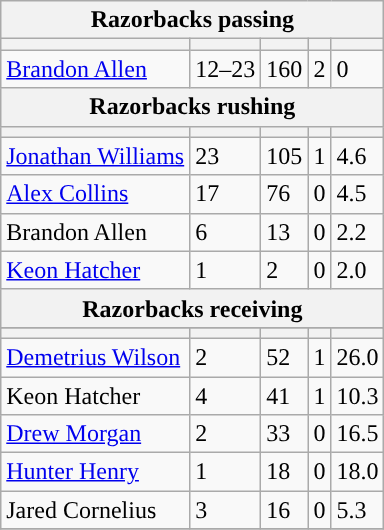<table class="wikitable plainrowheaders">
<tr>
<th colspan="6">Razorbacks passing</th>
</tr>
<tr>
<th scope="col"></th>
<th scope="col"></th>
<th scope="col"></th>
<th scope="col"></th>
<th scope="col"></th>
</tr>
<tr>
<td><a href='#'>Brandon Allen</a></td>
<td>12–23</td>
<td>160</td>
<td>2</td>
<td>0</td>
</tr>
<tr>
<th colspan="6">Razorbacks rushing</th>
</tr>
<tr>
<th scope="col"></th>
<th scope="col"></th>
<th scope="col"></th>
<th scope="col"></th>
<th scope="col"></th>
</tr>
<tr>
<td><a href='#'>Jonathan Williams</a></td>
<td>23</td>
<td>105</td>
<td>1</td>
<td>4.6</td>
</tr>
<tr>
<td><a href='#'>Alex Collins</a></td>
<td>17</td>
<td>76</td>
<td>0</td>
<td>4.5</td>
</tr>
<tr>
<td>Brandon Allen</td>
<td>6</td>
<td>13</td>
<td>0</td>
<td>2.2</td>
</tr>
<tr>
<td><a href='#'>Keon Hatcher</a></td>
<td>1</td>
<td>2</td>
<td>0</td>
<td>2.0</td>
</tr>
<tr>
<th colspan="6">Razorbacks receiving</th>
</tr>
<tr>
</tr>
<tr>
<th scope="col"></th>
<th scope="col"></th>
<th scope="col"></th>
<th scope="col"></th>
<th scope="col"></th>
</tr>
<tr>
<td><a href='#'>Demetrius Wilson</a></td>
<td>2</td>
<td>52</td>
<td>1</td>
<td>26.0</td>
</tr>
<tr>
<td>Keon Hatcher</td>
<td>4</td>
<td>41</td>
<td>1</td>
<td>10.3</td>
</tr>
<tr>
<td><a href='#'>Drew Morgan</a></td>
<td>2</td>
<td>33</td>
<td>0</td>
<td>16.5</td>
</tr>
<tr>
<td><a href='#'>Hunter Henry</a></td>
<td>1</td>
<td>18</td>
<td>0</td>
<td>18.0</td>
</tr>
<tr>
<td>Jared Cornelius</td>
<td>3</td>
<td>16</td>
<td>0</td>
<td>5.3</td>
</tr>
<tr>
</tr>
</table>
